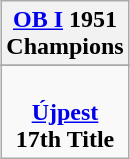<table class="wikitable" style="text-align: center; margin: 0 auto;">
<tr>
<th><a href='#'>OB I</a> 1951<br>Champions</th>
</tr>
<tr>
</tr>
<tr>
<td> <br><strong><a href='#'>Újpest</a></strong><br><strong>17th Title</strong></td>
</tr>
</table>
